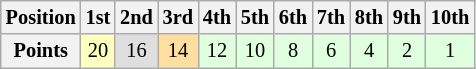<table class="wikitable" style="font-size: 85%; text-align:center">
<tr>
<th>Position</th>
<th>1st</th>
<th>2nd</th>
<th>3rd</th>
<th>4th</th>
<th>5th</th>
<th>6th</th>
<th>7th</th>
<th>8th</th>
<th>9th</th>
<th>10th</th>
</tr>
<tr>
<th>Points</th>
<td style="background: #ffffbf">20</td>
<td style="background: #dfdfdf">16</td>
<td style="background: #ffdf9f">14</td>
<td style="background: #dfffdf">12</td>
<td style="background: #dfffdf">10</td>
<td style="background: #dfffdf">8</td>
<td style="background: #dfffdf">6</td>
<td style="background: #dfffdf">4</td>
<td style="background: #dfffdf">2</td>
<td style="background: #dfffdf">1</td>
</tr>
</table>
